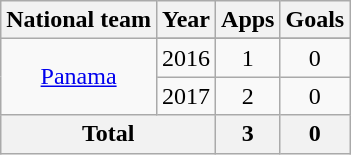<table class="wikitable" style="text-align:center">
<tr>
<th>National team</th>
<th>Year</th>
<th>Apps</th>
<th>Goals</th>
</tr>
<tr>
<td rowspan="3"><a href='#'>Panama</a></td>
</tr>
<tr>
<td>2016</td>
<td>1</td>
<td>0</td>
</tr>
<tr>
<td>2017</td>
<td>2</td>
<td>0</td>
</tr>
<tr>
<th colspan=2>Total</th>
<th>3</th>
<th>0</th>
</tr>
</table>
